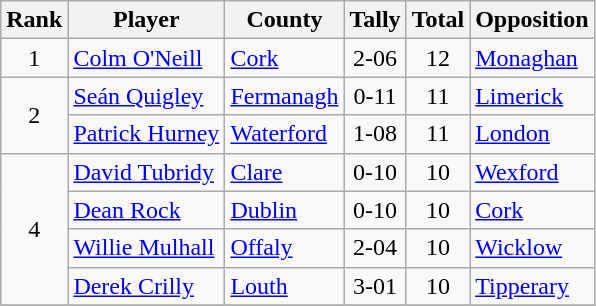<table class="wikitable sortable">
<tr>
<th>Rank</th>
<th>Player</th>
<th>County</th>
<th class="unsortable">Tally</th>
<th>Total</th>
<th>Opposition</th>
</tr>
<tr>
<td rowspan=1 align=center>1</td>
<td><a href='#'>Colm O'Neill</a></td>
<td> <a href='#'>Cork</a></td>
<td align=center>2-06</td>
<td align=center>12</td>
<td> <a href='#'>Monaghan</a></td>
</tr>
<tr>
<td rowspan=2 align=center>2</td>
<td><a href='#'>Seán Quigley</a></td>
<td> <a href='#'>Fermanagh</a></td>
<td align=center>0-11</td>
<td align=center>11</td>
<td> <a href='#'>Limerick</a></td>
</tr>
<tr>
<td><a href='#'>Patrick Hurney</a></td>
<td> <a href='#'>Waterford</a></td>
<td align=center>1-08</td>
<td align=center>11</td>
<td> <a href='#'>London</a></td>
</tr>
<tr>
<td rowspan=4 align=center>4</td>
<td><a href='#'>David Tubridy</a></td>
<td> <a href='#'>Clare</a></td>
<td align=center>0-10</td>
<td align=center>10</td>
<td> <a href='#'>Wexford</a></td>
</tr>
<tr>
<td><a href='#'>Dean Rock</a></td>
<td> <a href='#'>Dublin</a></td>
<td align=center>0-10</td>
<td align=center>10</td>
<td> <a href='#'>Cork</a></td>
</tr>
<tr>
<td><a href='#'>Willie Mulhall</a></td>
<td> <a href='#'>Offaly</a></td>
<td align=center>2-04</td>
<td align=center>10</td>
<td> <a href='#'>Wicklow</a></td>
</tr>
<tr>
<td><a href='#'>Derek Crilly</a></td>
<td> <a href='#'>Louth</a></td>
<td align=center>3-01</td>
<td align=center>10</td>
<td> <a href='#'>Tipperary</a></td>
</tr>
<tr>
</tr>
</table>
